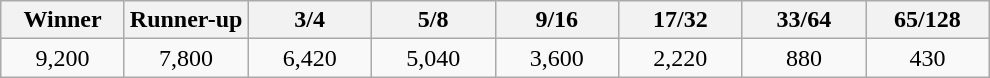<table class="wikitable">
<tr>
<th width=75>Winner</th>
<th width=75>Runner-up</th>
<th width=75>3/4</th>
<th width=75>5/8</th>
<th width=75>9/16</th>
<th width=75>17/32</th>
<th width=75>33/64</th>
<th width=75>65/128</th>
</tr>
<tr>
<td align=center>9,200</td>
<td align=center>7,800</td>
<td align=center>6,420</td>
<td align=center>5,040</td>
<td align=center>3,600</td>
<td align=center>2,220</td>
<td align=center>880</td>
<td align=center>430</td>
</tr>
</table>
